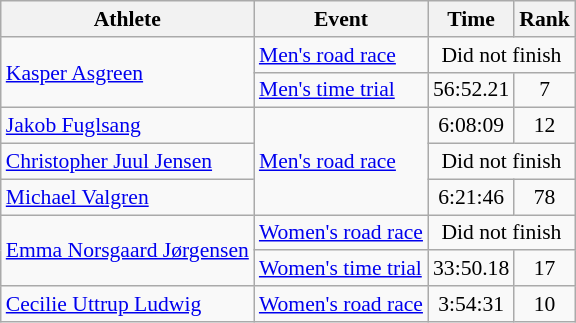<table class=wikitable style=font-size:90%;text-align:center>
<tr>
<th>Athlete</th>
<th>Event</th>
<th>Time</th>
<th>Rank</th>
</tr>
<tr align=center>
<td align=left rowspan=2><a href='#'>Kasper Asgreen</a></td>
<td align=left><a href='#'>Men's road race</a></td>
<td colspan=2>Did not finish</td>
</tr>
<tr align=center>
<td align=left><a href='#'>Men's time trial</a></td>
<td>56:52.21</td>
<td>7</td>
</tr>
<tr align=center>
<td align=left><a href='#'>Jakob Fuglsang</a></td>
<td align=left rowspan=3><a href='#'>Men's road race</a></td>
<td>6:08:09</td>
<td>12</td>
</tr>
<tr align=center>
<td align=left><a href='#'>Christopher Juul Jensen</a></td>
<td colspan=2>Did not finish</td>
</tr>
<tr align=center>
<td align=left><a href='#'>Michael Valgren</a></td>
<td>6:21:46</td>
<td>78</td>
</tr>
<tr align=center>
<td align=left rowspan=2><a href='#'>Emma Norsgaard Jørgensen</a></td>
<td align=left><a href='#'>Women's road race</a></td>
<td colspan=2>Did not finish</td>
</tr>
<tr align=center>
<td align=left><a href='#'>Women's time trial</a></td>
<td>33:50.18</td>
<td>17</td>
</tr>
<tr align=center>
<td align=left><a href='#'>Cecilie Uttrup Ludwig</a></td>
<td align=left><a href='#'>Women's road race</a></td>
<td>3:54:31</td>
<td>10</td>
</tr>
</table>
